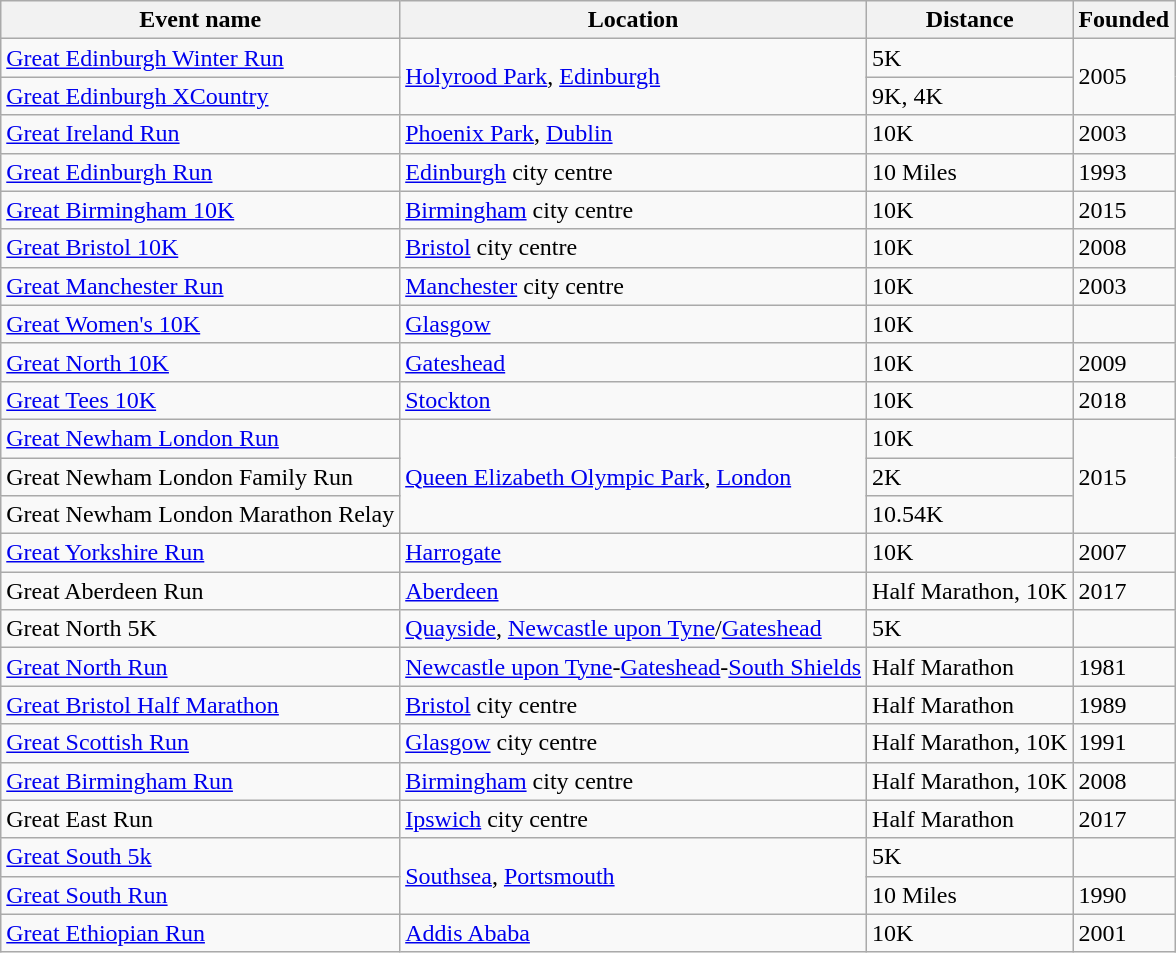<table class="wikitable">
<tr>
<th>Event name</th>
<th>Location</th>
<th>Distance</th>
<th>Founded</th>
</tr>
<tr>
<td><a href='#'>Great Edinburgh Winter Run</a></td>
<td rowspan=2> <a href='#'>Holyrood Park</a>, <a href='#'>Edinburgh</a></td>
<td>5K</td>
<td rowspan=2>2005</td>
</tr>
<tr>
<td><a href='#'>Great Edinburgh XCountry</a></td>
<td>9K, 4K</td>
</tr>
<tr>
<td><a href='#'>Great Ireland Run</a></td>
<td> <a href='#'>Phoenix Park</a>, <a href='#'>Dublin</a></td>
<td>10K</td>
<td>2003</td>
</tr>
<tr>
<td><a href='#'>Great Edinburgh Run</a></td>
<td> <a href='#'>Edinburgh</a> city centre</td>
<td>10 Miles</td>
<td>1993</td>
</tr>
<tr>
<td><a href='#'>Great Birmingham 10K</a></td>
<td> <a href='#'>Birmingham</a> city centre</td>
<td>10K</td>
<td>2015</td>
</tr>
<tr>
<td><a href='#'>Great Bristol 10K</a></td>
<td> <a href='#'>Bristol</a> city centre</td>
<td>10K</td>
<td>2008</td>
</tr>
<tr>
<td><a href='#'>Great Manchester Run</a></td>
<td> <a href='#'>Manchester</a> city centre</td>
<td>10K</td>
<td>2003</td>
</tr>
<tr>
<td><a href='#'>Great Women's 10K</a></td>
<td> <a href='#'>Glasgow</a></td>
<td>10K</td>
<td></td>
</tr>
<tr>
<td><a href='#'>Great North 10K</a></td>
<td> <a href='#'>Gateshead</a></td>
<td>10K</td>
<td>2009</td>
</tr>
<tr>
<td><a href='#'>Great Tees 10K</a></td>
<td> <a href='#'>Stockton</a></td>
<td>10K</td>
<td>2018</td>
</tr>
<tr>
<td><a href='#'>Great Newham London Run</a></td>
<td rowspan=3> <a href='#'>Queen Elizabeth Olympic Park</a>, <a href='#'>London</a></td>
<td>10K</td>
<td rowspan=3>2015</td>
</tr>
<tr>
<td>Great Newham London Family Run</td>
<td>2K</td>
</tr>
<tr>
<td>Great Newham London Marathon Relay</td>
<td>10.54K</td>
</tr>
<tr>
<td><a href='#'>Great Yorkshire Run</a></td>
<td> <a href='#'>Harrogate</a></td>
<td>10K</td>
<td>2007</td>
</tr>
<tr>
<td>Great Aberdeen Run</td>
<td> <a href='#'>Aberdeen</a></td>
<td>Half Marathon, 10K</td>
<td>2017</td>
</tr>
<tr>
<td>Great North 5K</td>
<td> <a href='#'>Quayside</a>, <a href='#'>Newcastle upon Tyne</a>/<a href='#'>Gateshead</a></td>
<td>5K</td>
<td></td>
</tr>
<tr>
<td><a href='#'>Great North Run</a></td>
<td> <a href='#'>Newcastle upon Tyne</a>-<a href='#'>Gateshead</a>-<a href='#'>South Shields</a></td>
<td>Half Marathon</td>
<td>1981</td>
</tr>
<tr>
<td><a href='#'>Great Bristol Half Marathon</a></td>
<td> <a href='#'>Bristol</a> city centre</td>
<td>Half Marathon</td>
<td>1989</td>
</tr>
<tr>
<td><a href='#'>Great Scottish Run</a></td>
<td> <a href='#'>Glasgow</a> city centre</td>
<td>Half Marathon, 10K</td>
<td>1991</td>
</tr>
<tr>
<td><a href='#'>Great Birmingham Run</a></td>
<td> <a href='#'>Birmingham</a> city centre</td>
<td>Half Marathon, 10K</td>
<td>2008</td>
</tr>
<tr>
<td>Great East Run</td>
<td> <a href='#'>Ipswich</a> city centre</td>
<td>Half Marathon</td>
<td>2017</td>
</tr>
<tr>
<td><a href='#'>Great South 5k</a></td>
<td rowspan="2"> <a href='#'>Southsea</a>, <a href='#'>Portsmouth</a></td>
<td>5K</td>
<td></td>
</tr>
<tr>
<td><a href='#'>Great South Run</a></td>
<td>10 Miles</td>
<td>1990</td>
</tr>
<tr>
<td><a href='#'>Great Ethiopian Run</a></td>
<td> <a href='#'>Addis Ababa</a></td>
<td>10K</td>
<td>2001</td>
</tr>
</table>
